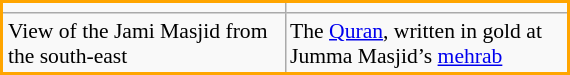<table class="wikitable" align="right" width="30%" style="font-size:90%; border:2px solid orange;">
<tr>
<td width="40%" align="center" valign="center"></td>
<td width="40%" align="center" valign="center"></td>
</tr>
<tr>
<td valign="top">View of the Jami Masjid from the south-east</td>
<td valign="top">The <a href='#'>Quran</a>, written in gold at Jumma Masjid’s  <a href='#'>mehrab</a></td>
</tr>
<tr>
</tr>
</table>
